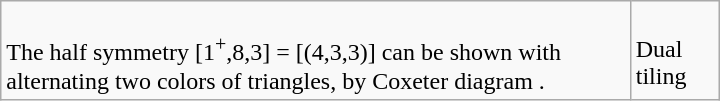<table class=wikitable width=480>
<tr>
<td><br>The half symmetry [1<sup>+</sup>,8,3] = [(4,3,3)] can be shown with alternating two colors of triangles, by Coxeter diagram .</td>
<td><br>Dual tiling</td>
</tr>
</table>
